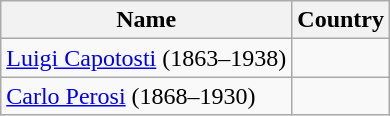<table class="wikitable sortable">
<tr>
<th>Name</th>
<th>Country</th>
</tr>
<tr>
<td><a href='#'>Luigi Capotosti</a> (1863–1938)</td>
<td></td>
</tr>
<tr>
<td><a href='#'>Carlo Perosi</a> (1868–1930)</td>
<td></td>
</tr>
</table>
